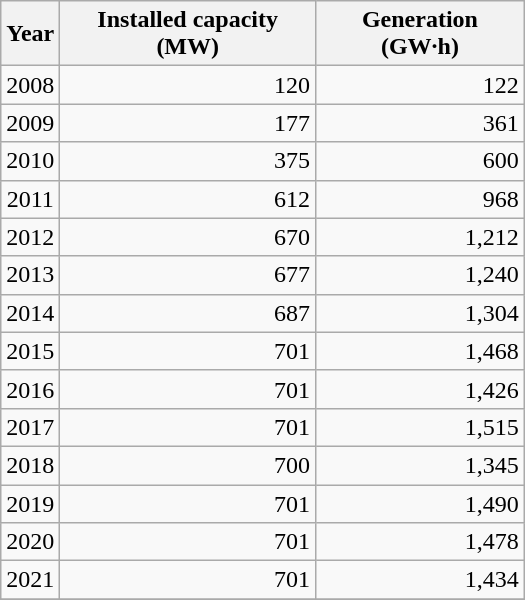<table class="wikitable" style="text-align: right; width: 350px;">
<tr>
<th>Year</th>
<th>Installed capacity (MW)</th>
<th>Generation (GW·h)</th>
</tr>
<tr>
<td align=center>2008</td>
<td>120</td>
<td>122</td>
</tr>
<tr>
<td align=center>2009</td>
<td>177</td>
<td>361</td>
</tr>
<tr>
<td align=center>2010</td>
<td>375</td>
<td>600</td>
</tr>
<tr>
<td align=center>2011</td>
<td>612</td>
<td>968</td>
</tr>
<tr>
<td align=center>2012</td>
<td>670</td>
<td>1,212</td>
</tr>
<tr>
<td align=center>2013</td>
<td>677</td>
<td>1,240</td>
</tr>
<tr>
<td align=center>2014</td>
<td>687</td>
<td>1,304</td>
</tr>
<tr>
<td align=center>2015</td>
<td>701</td>
<td>1,468</td>
</tr>
<tr>
<td align=center>2016</td>
<td>701</td>
<td>1,426</td>
</tr>
<tr>
<td align=center>2017</td>
<td>701</td>
<td>1,515</td>
</tr>
<tr>
<td align=center>2018</td>
<td>700</td>
<td>1,345</td>
</tr>
<tr>
<td align=center>2019</td>
<td>701</td>
<td>1,490</td>
</tr>
<tr>
<td align=center>2020</td>
<td>701</td>
<td>1,478</td>
</tr>
<tr>
<td align=center>2021</td>
<td>701</td>
<td>1,434</td>
</tr>
<tr>
</tr>
</table>
